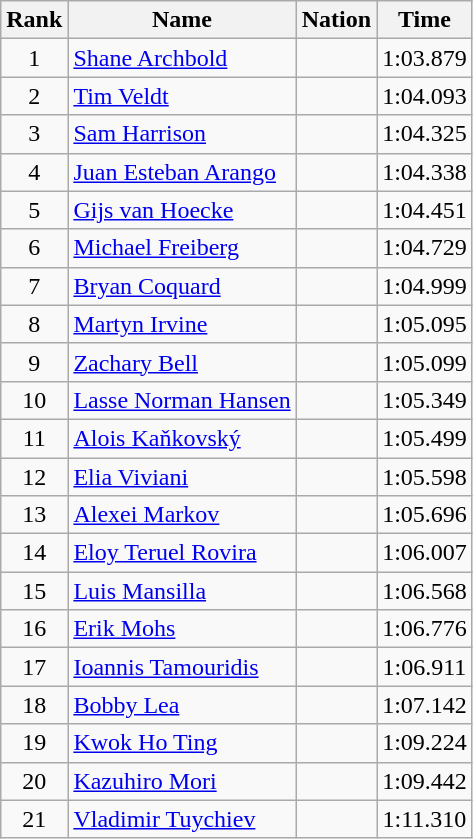<table class="wikitable sortable" style="text-align:center">
<tr>
<th>Rank</th>
<th>Name</th>
<th>Nation</th>
<th>Time</th>
</tr>
<tr>
<td>1</td>
<td align=left><a href='#'>Shane Archbold</a></td>
<td align=left></td>
<td>1:03.879</td>
</tr>
<tr>
<td>2</td>
<td align=left><a href='#'>Tim Veldt</a></td>
<td align=left></td>
<td>1:04.093</td>
</tr>
<tr>
<td>3</td>
<td align=left><a href='#'>Sam Harrison</a></td>
<td align=left></td>
<td>1:04.325</td>
</tr>
<tr>
<td>4</td>
<td align=left><a href='#'>Juan Esteban Arango</a></td>
<td align=left></td>
<td>1:04.338</td>
</tr>
<tr>
<td>5</td>
<td align=left><a href='#'>Gijs van Hoecke</a></td>
<td align=left></td>
<td>1:04.451</td>
</tr>
<tr>
<td>6</td>
<td align=left><a href='#'>Michael Freiberg</a></td>
<td align=left></td>
<td>1:04.729</td>
</tr>
<tr>
<td>7</td>
<td align=left><a href='#'>Bryan Coquard</a></td>
<td align=left></td>
<td>1:04.999</td>
</tr>
<tr>
<td>8</td>
<td align=left><a href='#'>Martyn Irvine</a></td>
<td align=left></td>
<td>1:05.095</td>
</tr>
<tr>
<td>9</td>
<td align=left><a href='#'>Zachary Bell</a></td>
<td align=left></td>
<td>1:05.099</td>
</tr>
<tr>
<td>10</td>
<td align=left><a href='#'>Lasse Norman Hansen</a></td>
<td align=left></td>
<td>1:05.349</td>
</tr>
<tr>
<td>11</td>
<td align=left><a href='#'>Alois Kaňkovský</a></td>
<td align=left></td>
<td>1:05.499</td>
</tr>
<tr>
<td>12</td>
<td align=left><a href='#'>Elia Viviani</a></td>
<td align=left></td>
<td>1:05.598</td>
</tr>
<tr>
<td>13</td>
<td align=left><a href='#'>Alexei Markov</a></td>
<td align=left></td>
<td>1:05.696</td>
</tr>
<tr>
<td>14</td>
<td align=left><a href='#'>Eloy Teruel Rovira</a></td>
<td align=left></td>
<td>1:06.007</td>
</tr>
<tr>
<td>15</td>
<td align=left><a href='#'>Luis Mansilla</a></td>
<td align=left></td>
<td>1:06.568</td>
</tr>
<tr>
<td>16</td>
<td align=left><a href='#'>Erik Mohs</a></td>
<td align=left></td>
<td>1:06.776</td>
</tr>
<tr>
<td>17</td>
<td align=left><a href='#'>Ioannis Tamouridis</a></td>
<td align=left></td>
<td>1:06.911</td>
</tr>
<tr>
<td>18</td>
<td align=left><a href='#'>Bobby Lea</a></td>
<td align=left></td>
<td>1:07.142</td>
</tr>
<tr>
<td>19</td>
<td align=left><a href='#'>Kwok Ho Ting</a></td>
<td align=left></td>
<td>1:09.224</td>
</tr>
<tr>
<td>20</td>
<td align=left><a href='#'>Kazuhiro Mori</a></td>
<td align=left></td>
<td>1:09.442</td>
</tr>
<tr>
<td>21</td>
<td align=left><a href='#'>Vladimir Tuychiev</a></td>
<td align=left></td>
<td>1:11.310</td>
</tr>
</table>
